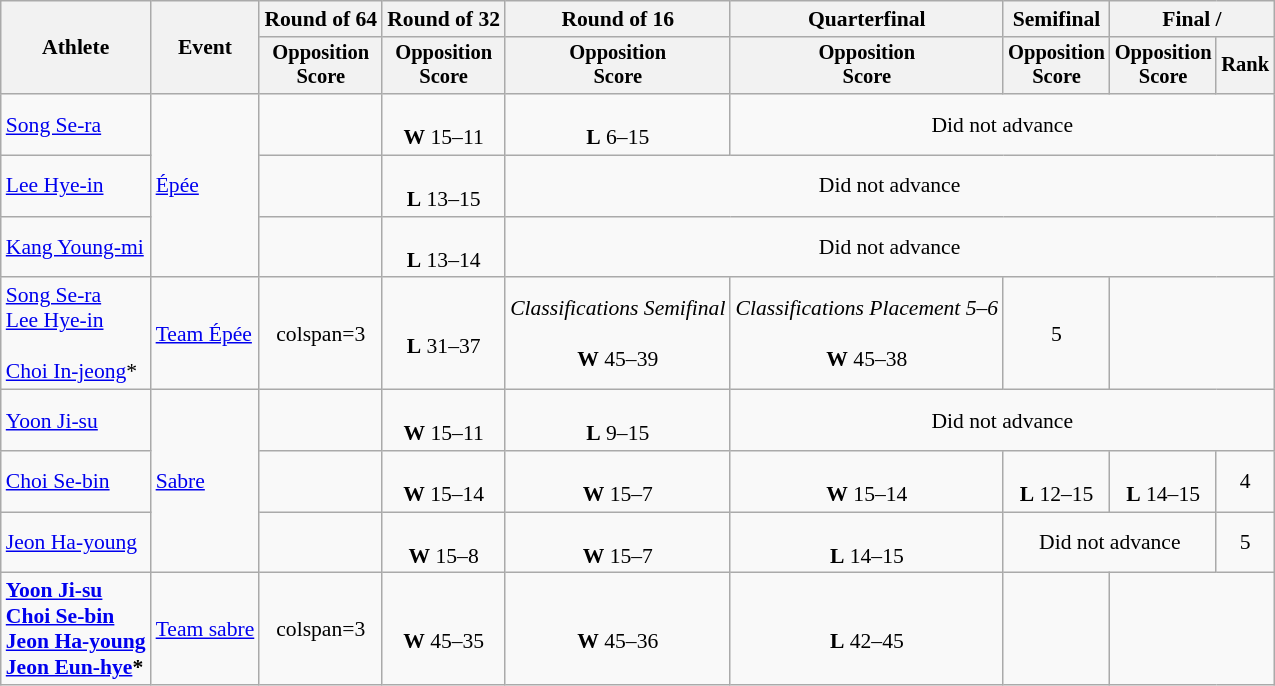<table class="wikitable" style="font-size:90%">
<tr>
<th rowspan="2">Athlete</th>
<th rowspan="2">Event</th>
<th>Round of 64</th>
<th>Round of 32</th>
<th>Round of 16</th>
<th>Quarterfinal</th>
<th>Semifinal</th>
<th colspan=2>Final / </th>
</tr>
<tr style="font-size:95%">
<th>Opposition <br> Score</th>
<th>Opposition <br> Score</th>
<th>Opposition <br> Score</th>
<th>Opposition <br> Score</th>
<th>Opposition <br> Score</th>
<th>Opposition <br> Score</th>
<th>Rank</th>
</tr>
<tr align=center>
<td align=left><a href='#'>Song Se-ra</a></td>
<td align=left rowspan=3><a href='#'>Épée</a></td>
<td></td>
<td><br><strong>W</strong> 15–11</td>
<td><br><strong>L</strong> 6–15</td>
<td colspan=4>Did not advance</td>
</tr>
<tr align=center>
<td align=left><a href='#'>Lee Hye-in</a></td>
<td></td>
<td><br><strong>L</strong> 13–15</td>
<td colspan=5>Did not advance</td>
</tr>
<tr align=center>
<td align=left><a href='#'>Kang Young-mi</a></td>
<td></td>
<td><br><strong>L</strong> 13–14</td>
<td colspan=5>Did not advance</td>
</tr>
<tr align=center>
<td align=left><a href='#'>Song Se-ra</a><br><a href='#'>Lee Hye-in</a><br><br><a href='#'>Choi In-jeong</a>*</td>
<td align=left><a href='#'>Team Épée</a></td>
<td>colspan=3 </td>
<td><br><strong>L</strong> 31–37</td>
<td><em>Classifications Semifinal</em><br><br><strong>W</strong> 45–39</td>
<td><em>Classifications Placement 5–6</em><br><br><strong>W</strong> 45–38</td>
<td>5</td>
</tr>
<tr align=center>
<td align=left><a href='#'>Yoon Ji-su</a></td>
<td align=left rowspan=3><a href='#'>Sabre</a></td>
<td></td>
<td><br><strong>W</strong> 15–11</td>
<td><br><strong>L</strong> 9–15</td>
<td colspan=4>Did not advance</td>
</tr>
<tr align=center>
<td align=left><a href='#'>Choi Se-bin</a></td>
<td></td>
<td><br><strong>W</strong> 15–14</td>
<td><br><strong>W</strong> 15–7</td>
<td><br><strong>W</strong> 15–14</td>
<td><br><strong>L</strong> 12–15</td>
<td><br><strong>L</strong> 14–15</td>
<td>4</td>
</tr>
<tr align=center>
<td align=left><a href='#'>Jeon Ha-young</a></td>
<td></td>
<td><br><strong>W</strong> 15–8</td>
<td><br><strong>W</strong> 15–7</td>
<td><br><strong>L</strong> 14–15</td>
<td colspan=2>Did not advance</td>
<td>5</td>
</tr>
<tr align=center>
<td align=left><strong><a href='#'>Yoon Ji-su</a><br><a href='#'>Choi Se-bin</a><br><a href='#'>Jeon Ha-young</a><br><a href='#'>Jeon Eun-hye</a>*</strong></td>
<td align=left><a href='#'>Team sabre</a></td>
<td>colspan=3 </td>
<td><br><strong>W</strong> 45–35</td>
<td><br><strong>W</strong> 45–36</td>
<td><br><strong>L</strong> 42–45</td>
<td></td>
</tr>
</table>
